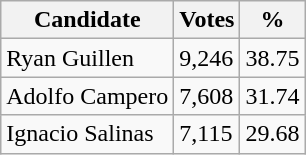<table class="wikitable">
<tr>
<th>Candidate</th>
<th>Votes</th>
<th>%</th>
</tr>
<tr>
<td>Ryan Guillen</td>
<td>9,246</td>
<td>38.75</td>
</tr>
<tr>
<td>Adolfo Campero</td>
<td>7,608</td>
<td>31.74</td>
</tr>
<tr>
<td>Ignacio Salinas</td>
<td>7,115</td>
<td>29.68</td>
</tr>
</table>
